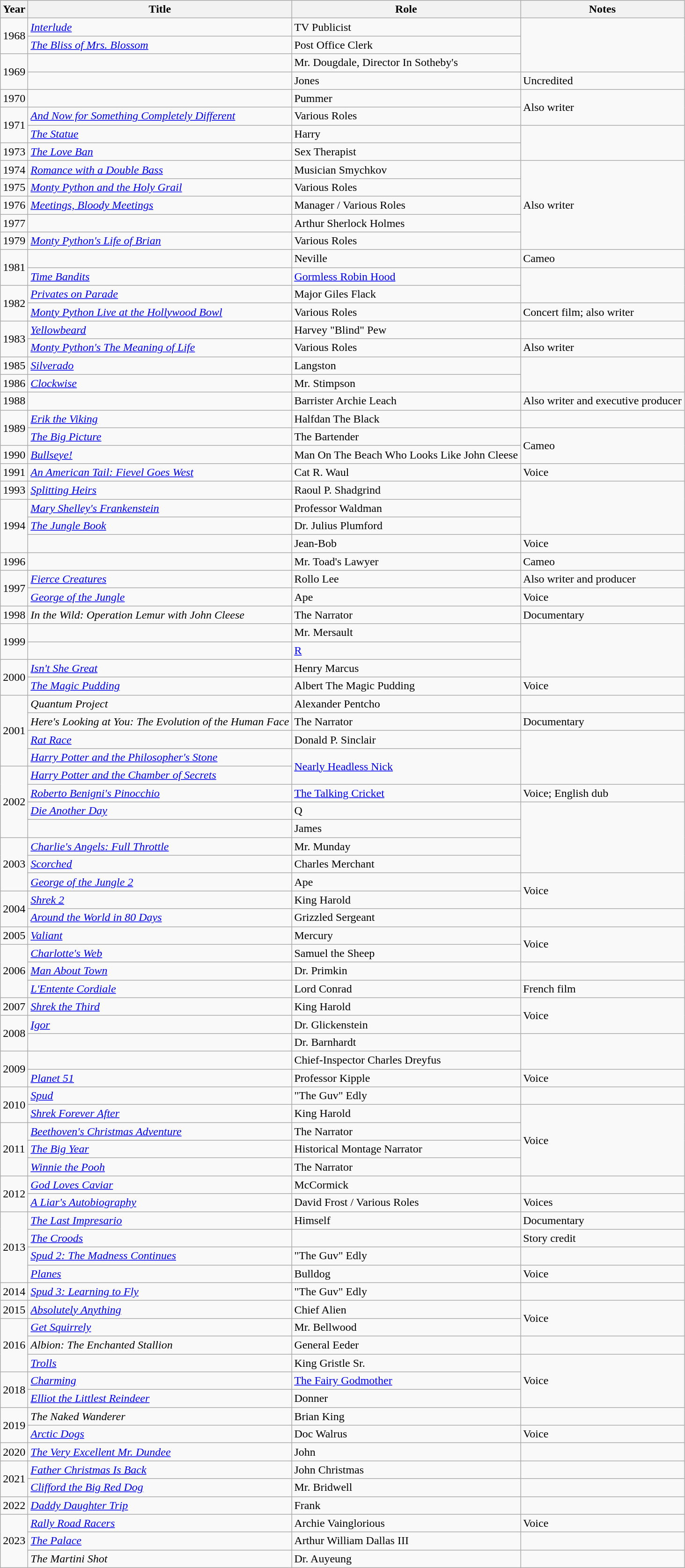<table class="wikitable sortable unsortable">
<tr>
<th scope="col">Year</th>
<th scope="col">Title</th>
<th scope="col">Role</th>
<th scope="col" class="unsortable">Notes</th>
</tr>
<tr>
<td rowspan="2">1968</td>
<td><em><a href='#'>Interlude</a></em></td>
<td>TV Publicist</td>
<td rowspan="3"></td>
</tr>
<tr>
<td><em><a href='#'>The Bliss of Mrs. Blossom</a></em></td>
<td>Post Office Clerk</td>
</tr>
<tr>
<td rowspan="2">1969</td>
<td><em></em></td>
<td>Mr. Dougdale, Director In Sotheby's</td>
</tr>
<tr>
<td><em></em></td>
<td>Jones</td>
<td>Uncredited</td>
</tr>
<tr>
<td>1970</td>
<td><em></em></td>
<td>Pummer</td>
<td rowspan="2">Also writer</td>
</tr>
<tr>
<td rowspan="2">1971</td>
<td><em><a href='#'>And Now for Something Completely Different</a></em></td>
<td>Various Roles</td>
</tr>
<tr>
<td><em><a href='#'>The Statue</a></em></td>
<td>Harry</td>
<td rowspan="2"></td>
</tr>
<tr>
<td>1973</td>
<td><em><a href='#'>The Love Ban</a></em></td>
<td>Sex Therapist</td>
</tr>
<tr>
<td>1974</td>
<td><em><a href='#'>Romance with a Double Bass</a></em></td>
<td>Musician Smychkov</td>
<td rowspan="5">Also writer</td>
</tr>
<tr>
<td>1975</td>
<td><em><a href='#'>Monty Python and the Holy Grail</a></em></td>
<td>Various Roles</td>
</tr>
<tr>
<td>1976</td>
<td><em><a href='#'>Meetings, Bloody Meetings</a></em></td>
<td>Manager / Various Roles</td>
</tr>
<tr>
<td>1977</td>
<td><em></em></td>
<td>Arthur Sherlock Holmes</td>
</tr>
<tr>
<td>1979</td>
<td><em><a href='#'>Monty Python's Life of Brian</a></em></td>
<td>Various Roles</td>
</tr>
<tr>
<td rowspan="2">1981</td>
<td><em></em></td>
<td>Neville</td>
<td>Cameo</td>
</tr>
<tr>
<td><em><a href='#'>Time Bandits</a></em></td>
<td><a href='#'>Gormless Robin Hood</a></td>
<td rowspan="2"></td>
</tr>
<tr>
<td rowspan="2">1982</td>
<td><em><a href='#'>Privates on Parade</a></em></td>
<td>Major Giles Flack</td>
</tr>
<tr>
<td><em><a href='#'>Monty Python Live at the Hollywood Bowl</a></em></td>
<td>Various Roles</td>
<td>Concert film; also writer</td>
</tr>
<tr>
<td rowspan="2">1983</td>
<td><em><a href='#'>Yellowbeard</a></em></td>
<td>Harvey "Blind" Pew</td>
<td></td>
</tr>
<tr>
<td><em><a href='#'>Monty Python's The Meaning of Life</a></em></td>
<td>Various Roles</td>
<td>Also writer</td>
</tr>
<tr>
<td>1985</td>
<td><em><a href='#'>Silverado</a></em></td>
<td>Langston</td>
<td rowspan="2"></td>
</tr>
<tr>
<td>1986</td>
<td><em><a href='#'>Clockwise</a></em></td>
<td>Mr. Stimpson</td>
</tr>
<tr>
<td>1988</td>
<td><em></em></td>
<td>Barrister Archie Leach</td>
<td>Also writer and executive producer</td>
</tr>
<tr>
<td rowspan="2">1989</td>
<td><em><a href='#'>Erik the Viking</a></em></td>
<td>Halfdan The Black</td>
<td></td>
</tr>
<tr>
<td><em><a href='#'>The Big Picture</a></em></td>
<td>The Bartender</td>
<td rowspan="2">Cameo</td>
</tr>
<tr>
<td>1990</td>
<td><em><a href='#'>Bullseye!</a></em></td>
<td>Man On The Beach Who Looks Like John Cleese</td>
</tr>
<tr>
<td>1991</td>
<td><em><a href='#'>An American Tail: Fievel Goes West</a></em></td>
<td>Cat R. Waul</td>
<td>Voice</td>
</tr>
<tr>
<td>1993</td>
<td><em><a href='#'>Splitting Heirs</a></em></td>
<td>Raoul P. Shadgrind</td>
<td rowspan="3"></td>
</tr>
<tr>
<td rowspan="3">1994</td>
<td><em><a href='#'>Mary Shelley's Frankenstein</a></em></td>
<td>Professor Waldman</td>
</tr>
<tr>
<td><em><a href='#'>The Jungle Book</a></em></td>
<td>Dr. Julius Plumford</td>
</tr>
<tr>
<td><em></em></td>
<td>Jean-Bob</td>
<td>Voice</td>
</tr>
<tr>
<td>1996</td>
<td><em></em></td>
<td>Mr. Toad's Lawyer</td>
<td>Cameo</td>
</tr>
<tr>
<td rowspan="2">1997</td>
<td><em><a href='#'>Fierce Creatures</a></em></td>
<td>Rollo Lee</td>
<td>Also writer and producer</td>
</tr>
<tr>
<td><em><a href='#'>George of the Jungle</a></em></td>
<td>Ape</td>
<td>Voice</td>
</tr>
<tr>
<td>1998</td>
<td><em>In the Wild: Operation Lemur with John Cleese</em></td>
<td>The Narrator</td>
<td>Documentary</td>
</tr>
<tr>
<td rowspan="2">1999</td>
<td><em></em></td>
<td>Mr. Mersault</td>
<td rowspan="3"></td>
</tr>
<tr>
<td><em></em></td>
<td><a href='#'>R</a></td>
</tr>
<tr>
<td rowspan="2">2000</td>
<td><em><a href='#'>Isn't She Great</a></em></td>
<td>Henry Marcus</td>
</tr>
<tr>
<td><em><a href='#'>The Magic Pudding</a></em></td>
<td>Albert The Magic Pudding</td>
<td>Voice</td>
</tr>
<tr>
<td rowspan="4">2001</td>
<td><em>Quantum Project</em></td>
<td>Alexander Pentcho</td>
<td></td>
</tr>
<tr>
<td><em>Here's Looking at You: The Evolution of the Human Face</em></td>
<td>The Narrator</td>
<td>Documentary</td>
</tr>
<tr>
<td><em><a href='#'>Rat Race</a></em></td>
<td>Donald P. Sinclair</td>
<td rowspan="3"></td>
</tr>
<tr>
<td><em><a href='#'>Harry Potter and the Philosopher's Stone</a></em></td>
<td rowspan="2"><a href='#'>Nearly Headless Nick</a></td>
</tr>
<tr>
<td rowspan="4">2002</td>
<td><em><a href='#'>Harry Potter and the Chamber of Secrets</a></em></td>
</tr>
<tr>
<td><em><a href='#'>Roberto Benigni's Pinocchio</a></em></td>
<td><a href='#'>The Talking Cricket</a></td>
<td>Voice; English dub</td>
</tr>
<tr>
<td><em><a href='#'>Die Another Day</a></em></td>
<td>Q</td>
<td rowspan="4"></td>
</tr>
<tr>
<td><em></em></td>
<td>James</td>
</tr>
<tr>
<td rowspan="3">2003</td>
<td><em><a href='#'>Charlie's Angels: Full Throttle</a></em></td>
<td>Mr. Munday</td>
</tr>
<tr>
<td><em><a href='#'>Scorched</a></em></td>
<td>Charles Merchant</td>
</tr>
<tr>
<td><em><a href='#'>George of the Jungle 2</a></em></td>
<td>Ape</td>
<td rowspan="2">Voice</td>
</tr>
<tr>
<td rowspan="2">2004</td>
<td><em><a href='#'>Shrek 2</a></em></td>
<td>King Harold</td>
</tr>
<tr>
<td><em><a href='#'>Around the World in 80 Days</a></em></td>
<td>Grizzled Sergeant</td>
<td></td>
</tr>
<tr>
<td>2005</td>
<td><em><a href='#'>Valiant</a></em></td>
<td>Mercury</td>
<td rowspan="2">Voice</td>
</tr>
<tr>
<td rowspan="3">2006</td>
<td><em><a href='#'>Charlotte's Web</a></em></td>
<td>Samuel the Sheep</td>
</tr>
<tr>
<td><em><a href='#'>Man About Town</a></em></td>
<td>Dr. Primkin</td>
<td></td>
</tr>
<tr>
<td><em><a href='#'>L'Entente Cordiale</a></em></td>
<td>Lord Conrad</td>
<td>French film</td>
</tr>
<tr>
<td>2007</td>
<td><em><a href='#'>Shrek the Third</a></em></td>
<td>King Harold</td>
<td rowspan="2">Voice</td>
</tr>
<tr>
<td rowspan="2">2008</td>
<td><em><a href='#'>Igor</a></em></td>
<td>Dr. Glickenstein</td>
</tr>
<tr>
<td><em></em></td>
<td>Dr. Barnhardt</td>
<td rowspan="2"></td>
</tr>
<tr>
<td rowspan="2">2009</td>
<td><em></em></td>
<td>Chief-Inspector Charles Dreyfus</td>
</tr>
<tr>
<td><em><a href='#'>Planet 51</a></em></td>
<td>Professor Kipple</td>
<td>Voice</td>
</tr>
<tr>
<td rowspan="2">2010</td>
<td><em><a href='#'>Spud</a></em></td>
<td>"The Guv" Edly</td>
<td></td>
</tr>
<tr>
<td><em><a href='#'>Shrek Forever After</a></em></td>
<td>King Harold</td>
<td rowspan="4">Voice</td>
</tr>
<tr>
<td rowspan="3">2011</td>
<td><em><a href='#'>Beethoven's Christmas Adventure</a></em></td>
<td>The Narrator</td>
</tr>
<tr>
<td><em><a href='#'>The Big Year</a></em></td>
<td>Historical Montage Narrator</td>
</tr>
<tr>
<td><em><a href='#'>Winnie the Pooh</a></em></td>
<td>The Narrator</td>
</tr>
<tr>
<td rowspan="2">2012</td>
<td><em><a href='#'>God Loves Caviar</a></em></td>
<td>McCormick</td>
<td></td>
</tr>
<tr>
<td><em><a href='#'>A Liar's Autobiography</a></em></td>
<td>David Frost / Various Roles</td>
<td>Voices</td>
</tr>
<tr>
<td rowspan="4">2013</td>
<td><em><a href='#'>The Last Impresario</a></em></td>
<td>Himself</td>
<td>Documentary</td>
</tr>
<tr>
<td><em><a href='#'>The Croods</a></em></td>
<td></td>
<td>Story credit</td>
</tr>
<tr>
<td><em><a href='#'>Spud 2: The Madness Continues</a></em></td>
<td>"The Guv" Edly</td>
<td></td>
</tr>
<tr>
<td><em><a href='#'>Planes</a></em></td>
<td>Bulldog</td>
<td>Voice</td>
</tr>
<tr>
<td>2014</td>
<td><em><a href='#'>Spud 3: Learning to Fly</a></em></td>
<td>"The Guv" Edly</td>
<td></td>
</tr>
<tr>
<td>2015</td>
<td><em><a href='#'>Absolutely Anything</a></em></td>
<td>Chief Alien</td>
<td rowspan="2">Voice</td>
</tr>
<tr>
<td rowspan="3">2016</td>
<td><em><a href='#'>Get Squirrely</a></em></td>
<td>Mr. Bellwood</td>
</tr>
<tr>
<td><em>Albion: The Enchanted Stallion</em></td>
<td>General Eeder</td>
<td></td>
</tr>
<tr>
<td><em><a href='#'>Trolls</a></em></td>
<td>King Gristle Sr.</td>
<td rowspan="3">Voice</td>
</tr>
<tr>
<td rowspan="2">2018</td>
<td><em><a href='#'>Charming</a></em></td>
<td><a href='#'>The Fairy Godmother</a></td>
</tr>
<tr>
<td><em><a href='#'>Elliot the Littlest Reindeer</a></em></td>
<td>Donner</td>
</tr>
<tr>
<td rowspan="2">2019</td>
<td><em>The Naked Wanderer</em></td>
<td>Brian King</td>
<td></td>
</tr>
<tr>
<td><em><a href='#'>Arctic Dogs</a></em></td>
<td>Doc Walrus</td>
<td>Voice</td>
</tr>
<tr>
<td>2020</td>
<td><em><a href='#'>The Very Excellent Mr. Dundee</a></em></td>
<td>John</td>
<td></td>
</tr>
<tr>
<td rowspan="2">2021</td>
<td><em><a href='#'>Father Christmas Is Back</a></em></td>
<td>John Christmas</td>
<td></td>
</tr>
<tr>
<td><em><a href='#'>Clifford the Big Red Dog</a></em></td>
<td>Mr. Bridwell</td>
<td></td>
</tr>
<tr>
<td>2022</td>
<td><em><a href='#'>Daddy Daughter Trip</a></em></td>
<td>Frank</td>
<td></td>
</tr>
<tr>
<td rowspan="3">2023</td>
<td><em><a href='#'>Rally Road Racers</a></em></td>
<td>Archie Vainglorious</td>
<td>Voice</td>
</tr>
<tr>
<td><em><a href='#'>The Palace</a></em></td>
<td>Arthur William Dallas III</td>
<td></td>
</tr>
<tr>
<td><em>The Martini Shot</em></td>
<td>Dr. Auyeung</td>
<td></td>
</tr>
</table>
